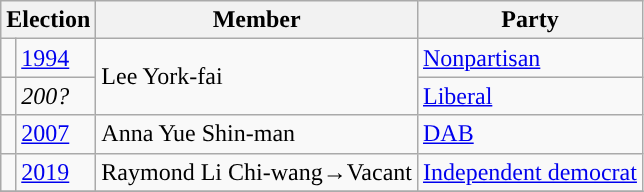<table class="wikitable">
<tr>
<th colspan="2">Election</th>
<th>Member</th>
<th>Party</th>
</tr>
<tr>
<td style="color:inherit;background:"></td>
<td><a href='#'>1994</a></td>
<td rowspan=2>Lee York-fai</td>
<td><a href='#'>Nonpartisan</a></td>
</tr>
<tr>
<td style="color:inherit;background:"></td>
<td><em>200?</em></td>
<td><a href='#'>Liberal</a></td>
</tr>
<tr>
<td style="color:inherit;background:"></td>
<td><a href='#'>2007</a></td>
<td>Anna Yue Shin-man</td>
<td><a href='#'>DAB</a></td>
</tr>
<tr>
<td style="color:inherit;background:"></td>
<td><a href='#'>2019</a></td>
<td>Raymond Li Chi-wang→Vacant</td>
<td><a href='#'>Independent democrat</a></td>
</tr>
<tr>
</tr>
</table>
